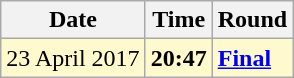<table class="wikitable">
<tr>
<th>Date</th>
<th>Time</th>
<th>Round</th>
</tr>
<tr style=background:lemonchiffon>
<td>23 April 2017</td>
<td><strong>20:47</strong></td>
<td><strong><a href='#'>Final</a></strong></td>
</tr>
</table>
